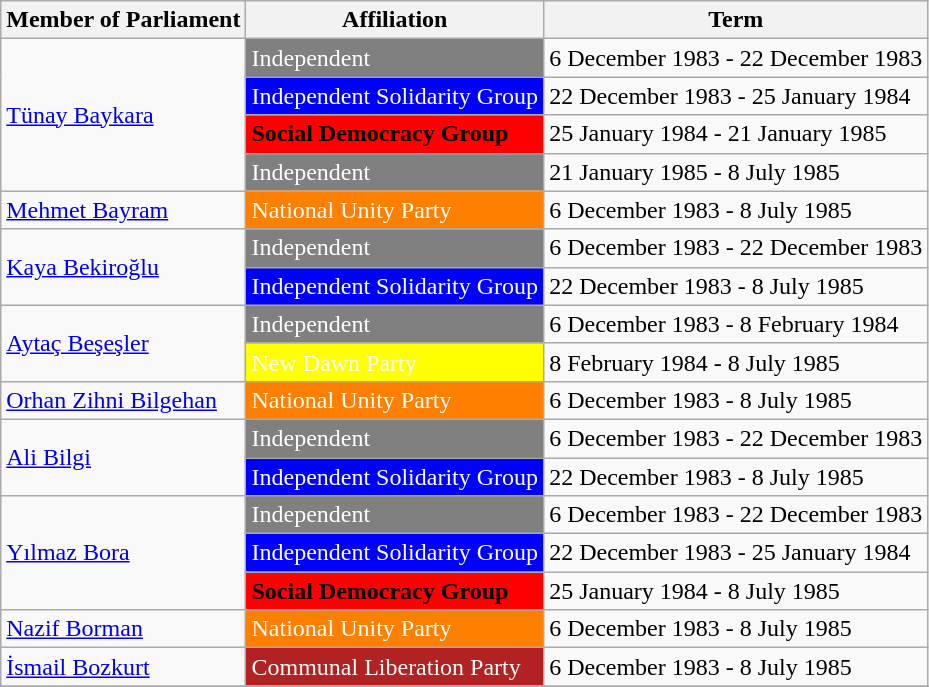<table class="wikitable">
<tr>
<th>Member of Parliament</th>
<th>Affiliation</th>
<th>Term</th>
</tr>
<tr>
<td rowspan=4><a href='#'>Tünay Baykara</a></td>
<td style="background:gray; color:white">Independent</td>
<td>6 December 1983 - 22 December 1983</td>
</tr>
<tr>
<td style="background:blue; color:white">Independent Solidarity Group</td>
<td>22 December 1983 - 25 January 1984</td>
</tr>
<tr>
<td style="background:#FF0000; color:black"><strong>Social Democracy Group</strong></td>
<td>25 January 1984 - 21 January 1985</td>
</tr>
<tr>
<td style="background:gray; color:white">Independent</td>
<td>21 January 1985 - 8 July 1985</td>
</tr>
<tr>
<td><a href='#'>Mehmet Bayram</a></td>
<td style="background:#FF7F00; color:white">National Unity Party</td>
<td>6 December 1983 - 8 July 1985</td>
</tr>
<tr>
<td rowspan=2><a href='#'>Kaya Bekiroğlu</a></td>
<td style="background:gray; color:white">Independent</td>
<td>6 December 1983 - 22 December 1983</td>
</tr>
<tr>
<td style="background:blue; color:white">Independent Solidarity Group</td>
<td>22 December 1983 - 8 July 1985</td>
</tr>
<tr>
<td rowspan=2><a href='#'>Aytaç Beşeşler</a></td>
<td style="background:gray; color:white">Independent</td>
<td>6 December 1983 - 8 February 1984</td>
</tr>
<tr>
<td style="background:#FFFF00; color:white">New Dawn Party</td>
<td>8 February 1984 - 8 July 1985</td>
</tr>
<tr>
<td><a href='#'>Orhan Zihni Bilgehan</a></td>
<td style="background:#FF7F00; color:white">National Unity Party</td>
<td>6 December 1983 - 8 July 1985</td>
</tr>
<tr>
<td rowspan=2><a href='#'>Ali Bilgi</a></td>
<td style="background:gray; color:white">Independent</td>
<td>6 December 1983 - 22 December 1983</td>
</tr>
<tr>
<td style="background:blue; color:white">Independent Solidarity Group</td>
<td>22 December 1983 - 8 July 1985</td>
</tr>
<tr>
<td rowspan=3><a href='#'>Yılmaz Bora</a></td>
<td style="background:gray; color:white">Independent</td>
<td>6 December 1983 - 22 December 1983</td>
</tr>
<tr>
<td style="background:blue; color:white">Independent Solidarity Group</td>
<td>22 December 1983 - 25 January 1984</td>
</tr>
<tr>
<td style="background:#FF0000; color:black"><strong>Social Democracy Group</strong></td>
<td>25 January 1984 - 8 July 1985</td>
</tr>
<tr>
<td><a href='#'>Nazif Borman</a></td>
<td style="background:#FF7F00; color:white">National Unity Party</td>
<td>6 December 1983 - 8 July 1985</td>
</tr>
<tr>
<td><a href='#'>İsmail Bozkurt</a></td>
<td style="background:#B22222; color:white">Communal Liberation Party</td>
<td>6 December 1983 - 8 July 1985</td>
</tr>
<tr>
</tr>
</table>
